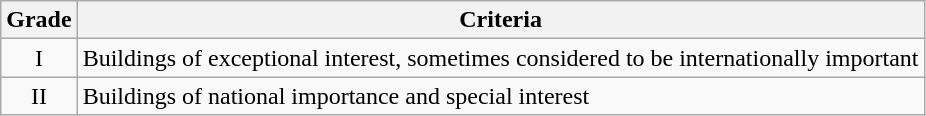<table class="wikitable">
<tr>
<th>Grade</th>
<th>Criteria</th>
</tr>
<tr>
<td align="center" >I</td>
<td>Buildings of exceptional interest, sometimes considered to be internationally important</td>
</tr>
<tr>
<td align="center" >II</td>
<td>Buildings of national importance and special interest</td>
</tr>
</table>
